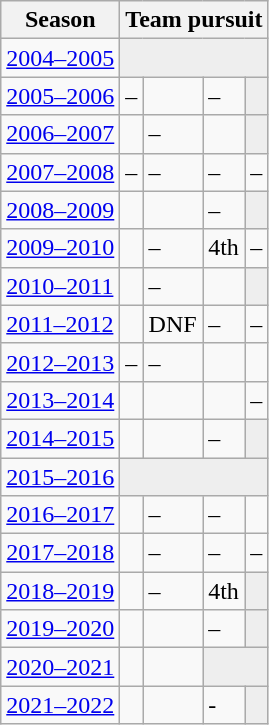<table class="wikitable" style="display: inline-table;">
<tr>
<th>Season</th>
<th colspan="4">Team pursuit</th>
</tr>
<tr>
<td><a href='#'>2004–2005</a></td>
<td colspan="4" bgcolor=#EEEEEE></td>
</tr>
<tr>
<td><a href='#'>2005–2006</a></td>
<td>–</td>
<td></td>
<td>–</td>
<td colspan="1" bgcolor=#EEEEEE></td>
</tr>
<tr>
<td><a href='#'>2006–2007</a></td>
<td></td>
<td>–</td>
<td></td>
<td colspan="1" bgcolor=#EEEEEE></td>
</tr>
<tr>
<td><a href='#'>2007–2008</a></td>
<td>–</td>
<td>–</td>
<td>–</td>
<td>–</td>
</tr>
<tr>
<td><a href='#'>2008–2009</a></td>
<td></td>
<td></td>
<td>–</td>
<td colspan="1" bgcolor=#EEEEEE></td>
</tr>
<tr>
<td><a href='#'>2009–2010</a></td>
<td></td>
<td>–</td>
<td>4th</td>
<td>–</td>
</tr>
<tr>
<td><a href='#'>2010–2011</a></td>
<td></td>
<td>–</td>
<td></td>
<td colspan="1" bgcolor=#EEEEEE></td>
</tr>
<tr>
<td><a href='#'>2011–2012</a></td>
<td></td>
<td>DNF</td>
<td>–</td>
<td>–</td>
</tr>
<tr>
<td><a href='#'>2012–2013</a></td>
<td>–</td>
<td>–</td>
<td></td>
<td></td>
</tr>
<tr>
<td><a href='#'>2013–2014</a></td>
<td></td>
<td></td>
<td></td>
<td>–</td>
</tr>
<tr>
<td><a href='#'>2014–2015</a></td>
<td></td>
<td></td>
<td>–</td>
<td colspan="1" bgcolor=#EEEEEE></td>
</tr>
<tr>
<td><a href='#'>2015–2016</a></td>
<td colspan="4" bgcolor=#EEEEEE></td>
</tr>
<tr>
<td><a href='#'>2016–2017</a></td>
<td></td>
<td>–</td>
<td>–</td>
<td></td>
</tr>
<tr>
<td><a href='#'>2017–2018</a></td>
<td></td>
<td>–</td>
<td>–</td>
<td>–</td>
</tr>
<tr>
<td><a href='#'>2018–2019</a></td>
<td></td>
<td>–</td>
<td>4th</td>
<td colspan="3" bgcolor=#EEEEEE></td>
</tr>
<tr>
<td><a href='#'>2019–2020</a></td>
<td></td>
<td></td>
<td>–</td>
<td colspan="1" bgcolor=#EEEEEE></td>
</tr>
<tr>
<td><a href='#'>2020–2021</a></td>
<td></td>
<td></td>
<td colspan="4" bgcolor=#EEEEEE></td>
</tr>
<tr>
<td><a href='#'>2021–2022</a></td>
<td></td>
<td></td>
<td>-</td>
<td colspan="4" bgcolor=#EEEEEE></td>
</tr>
</table>
